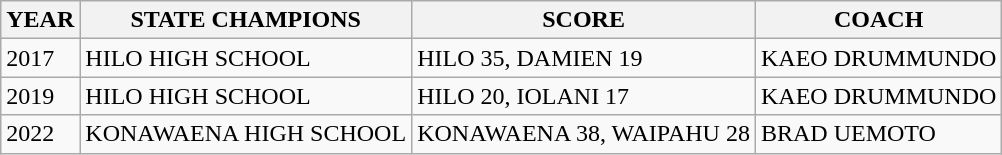<table class="wikitable">
<tr>
<th>YEAR</th>
<th>STATE CHAMPIONS</th>
<th>SCORE</th>
<th>COACH</th>
</tr>
<tr>
<td>2017</td>
<td>HILO HIGH SCHOOL</td>
<td>HILO 35, DAMIEN 19</td>
<td>KAEO DRUMMUNDO</td>
</tr>
<tr>
<td>2019</td>
<td>HILO HIGH SCHOOL</td>
<td>HILO 20, IOLANI 17</td>
<td>KAEO DRUMMUNDO</td>
</tr>
<tr>
<td>2022</td>
<td>KONAWAENA HIGH SCHOOL</td>
<td>KONAWAENA 38, WAIPAHU 28</td>
<td>BRAD UEMOTO</td>
</tr>
</table>
